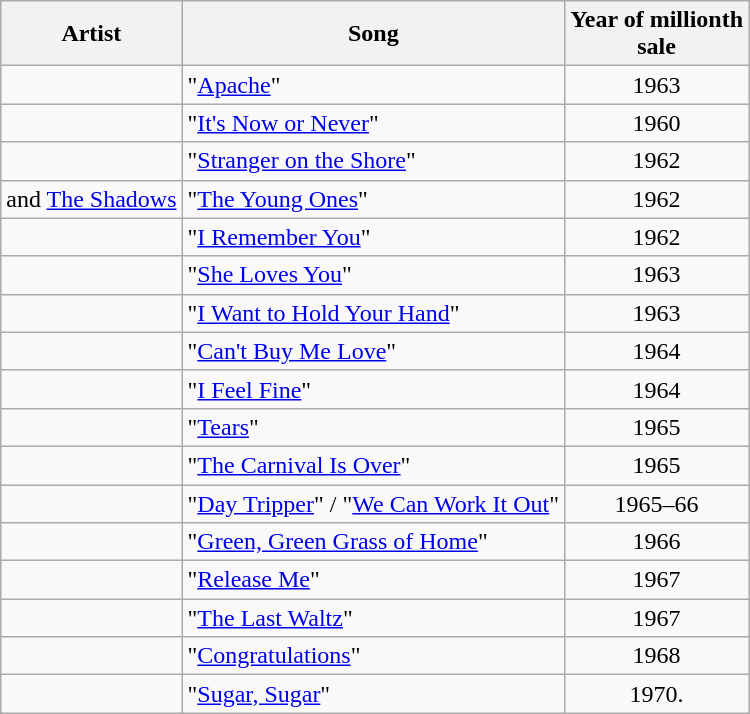<table class="wikitable sortable" border="1">
<tr>
<th>Artist</th>
<th>Song</th>
<th>Year of millionth<br> sale</th>
</tr>
<tr>
<td></td>
<td>"<a href='#'>Apache</a>"</td>
<td align="center">1963</td>
</tr>
<tr>
<td></td>
<td>"<a href='#'>It's Now or Never</a>"</td>
<td align="center">1960</td>
</tr>
<tr>
<td></td>
<td>"<a href='#'>Stranger on the Shore</a>"</td>
<td align="center">1962</td>
</tr>
<tr>
<td> and <a href='#'>The Shadows</a></td>
<td>"<a href='#'>The Young Ones</a>"</td>
<td align="center">1962</td>
</tr>
<tr>
<td></td>
<td>"<a href='#'>I Remember You</a>"</td>
<td align="center">1962</td>
</tr>
<tr>
<td></td>
<td>"<a href='#'>She Loves You</a>"</td>
<td align="center">1963</td>
</tr>
<tr>
<td></td>
<td>"<a href='#'>I Want to Hold Your Hand</a>"</td>
<td align="center">1963</td>
</tr>
<tr>
<td></td>
<td>"<a href='#'>Can't Buy Me Love</a>"</td>
<td align="center">1964</td>
</tr>
<tr>
<td></td>
<td>"<a href='#'>I Feel Fine</a>"</td>
<td align="center">1964</td>
</tr>
<tr>
<td></td>
<td>"<a href='#'>Tears</a>"</td>
<td align="center">1965</td>
</tr>
<tr>
<td></td>
<td>"<a href='#'>The Carnival Is Over</a>"</td>
<td align="center">1965</td>
</tr>
<tr>
<td></td>
<td>"<a href='#'>Day Tripper</a>" / "<a href='#'>We Can Work It Out</a>"</td>
<td align="center">1965–66</td>
</tr>
<tr>
<td></td>
<td>"<a href='#'>Green, Green Grass of Home</a>"</td>
<td align="center">1966</td>
</tr>
<tr>
<td></td>
<td>"<a href='#'>Release Me</a>"</td>
<td align="center">1967</td>
</tr>
<tr>
<td></td>
<td>"<a href='#'>The Last Waltz</a>"</td>
<td align="center">1967</td>
</tr>
<tr>
<td></td>
<td>"<a href='#'>Congratulations</a>"</td>
<td align="center">1968</td>
</tr>
<tr>
<td></td>
<td>"<a href='#'>Sugar, Sugar</a>"</td>
<td align="center">1970.</td>
</tr>
</table>
